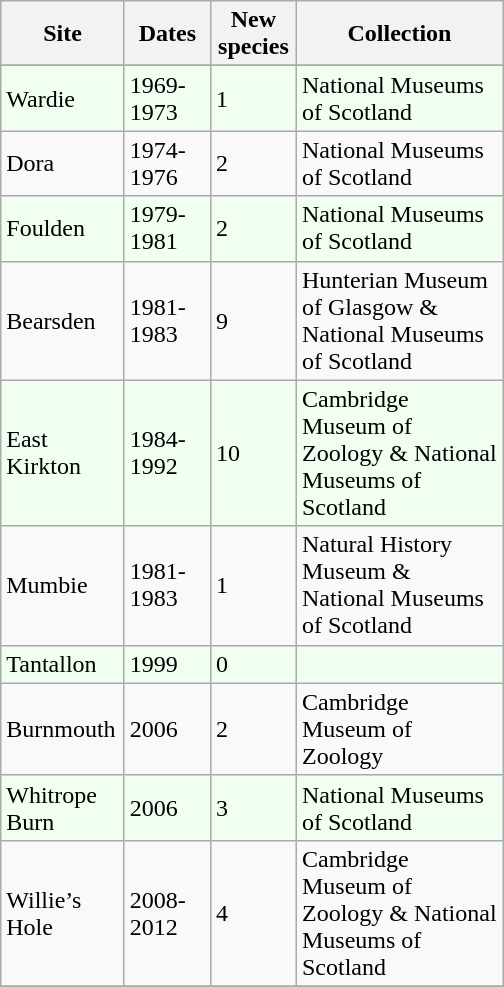<table class="wikitable">
<tr>
<th scope="col" style="width: 75px;">Site</th>
<th scope="col" style="width: 50px;">Dates</th>
<th scope="col" style="width: 50px;">New species</th>
<th scope="col" style="width: 130px;">Collection</th>
</tr>
<tr>
</tr>
<tr>
<td style='background: #f0fff0;'>Wardie</td>
<td style='background: #f0fff0;'>1969-1973</td>
<td style='background: #f0fff0;'>1</td>
<td style='background: #f0fff0;'>National Museums of Scotland</td>
</tr>
<tr>
<td>Dora</td>
<td>1974-1976</td>
<td>2</td>
<td>National Museums of Scotland</td>
</tr>
<tr>
<td style='background: #f0fff0;'>Foulden</td>
<td style='background: #f0fff0;'>1979-1981</td>
<td style='background: #f0fff0;'>2</td>
<td style='background: #f0fff0;'>National Museums of Scotland</td>
</tr>
<tr>
<td>Bearsden</td>
<td>1981-1983</td>
<td>9</td>
<td>Hunterian Museum of Glasgow & National Museums of Scotland</td>
</tr>
<tr>
<td style='background: #f0fff0;'>East Kirkton</td>
<td style='background: #f0fff0;'>1984-1992</td>
<td style='background: #f0fff0;'>10</td>
<td style='background: #f0fff0;'>Cambridge Museum of Zoology & National Museums of Scotland</td>
</tr>
<tr>
<td>Mumbie</td>
<td>1981-1983</td>
<td>1</td>
<td>Natural History Museum & National Museums of Scotland</td>
</tr>
<tr>
<td style='background: #f0fff0;'>Tantallon</td>
<td style='background: #f0fff0;'>1999</td>
<td style='background: #f0fff0;'>0</td>
<td style='background: #f0fff0;'></td>
</tr>
<tr>
<td>Burnmouth</td>
<td>2006</td>
<td>2</td>
<td>Cambridge Museum of Zoology</td>
</tr>
<tr>
<td style='background: #f0fff0;'>Whitrope Burn</td>
<td style='background: #f0fff0;'>2006</td>
<td style='background: #f0fff0;'>3</td>
<td style='background: #f0fff0;'>National Museums of Scotland</td>
</tr>
<tr>
<td>Willie’s Hole</td>
<td>2008-2012</td>
<td>4</td>
<td>Cambridge Museum of Zoology & National Museums of Scotland</td>
</tr>
<tr>
</tr>
</table>
